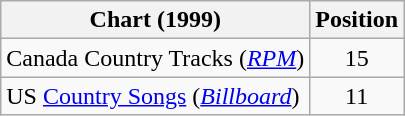<table class="wikitable sortable">
<tr>
<th scope="col">Chart (1999)</th>
<th scope="col">Position</th>
</tr>
<tr>
<td>Canada Country Tracks (<em><a href='#'>RPM</a></em>)</td>
<td align="center">15</td>
</tr>
<tr>
<td>US <a href='#'>Country Songs</a> (<em><a href='#'>Billboard</a></em>)</td>
<td align="center">11</td>
</tr>
</table>
